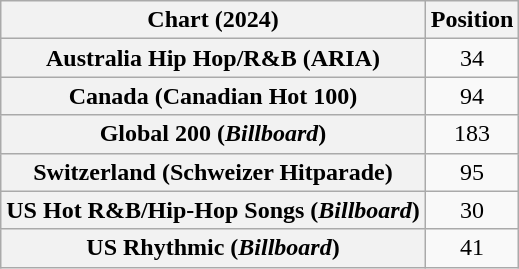<table class="wikitable sortable plainrowheaders" style="text-align:center">
<tr>
<th scope="col">Chart (2024)</th>
<th scope="col">Position</th>
</tr>
<tr>
<th scope="row">Australia Hip Hop/R&B (ARIA)</th>
<td>34</td>
</tr>
<tr>
<th scope="row">Canada (Canadian Hot 100)</th>
<td>94</td>
</tr>
<tr>
<th scope="row">Global 200 (<em>Billboard</em>)</th>
<td>183</td>
</tr>
<tr>
<th scope="row">Switzerland (Schweizer Hitparade)</th>
<td>95</td>
</tr>
<tr>
<th scope="row">US Hot R&B/Hip-Hop Songs (<em>Billboard</em>)</th>
<td>30</td>
</tr>
<tr>
<th scope="row">US Rhythmic (<em>Billboard</em>)</th>
<td>41</td>
</tr>
</table>
